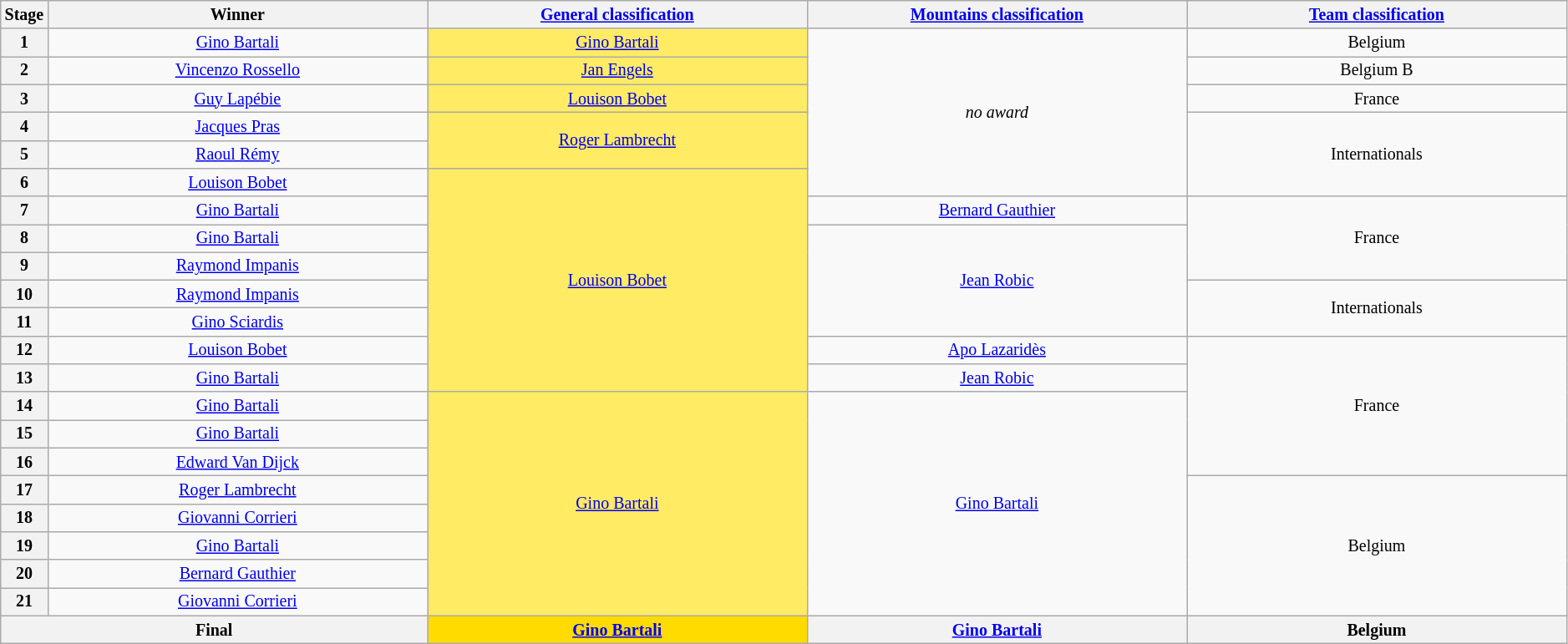<table class="wikitable" style="text-align:center; font-size:smaller; clear:both;">
<tr>
<th scope="col" style="width:1%;">Stage</th>
<th scope="col" style="width:24%;">Winner</th>
<th scope="col" style="width:24%;"><a href='#'>General classification</a><br></th>
<th scope="col" style="width:24%;"><a href='#'>Mountains classification</a></th>
<th scope="col" style="width:24%;"><a href='#'>Team classification</a></th>
</tr>
<tr>
<th scope="row">1</th>
<td><a href='#'>Gino Bartali</a></td>
<td style="background:#FFEB64;"><a href='#'>Gino Bartali</a></td>
<td rowspan="6"><em>no award</em></td>
<td>Belgium</td>
</tr>
<tr>
<th scope="row">2</th>
<td><a href='#'>Vincenzo Rossello</a></td>
<td style="background:#FFEB64;"><a href='#'>Jan Engels</a></td>
<td>Belgium B</td>
</tr>
<tr>
<th scope="row">3</th>
<td><a href='#'>Guy Lapébie</a></td>
<td style="background:#FFEB64;"><a href='#'>Louison Bobet</a></td>
<td>France</td>
</tr>
<tr>
<th scope="row">4</th>
<td><a href='#'>Jacques Pras</a></td>
<td style="background:#FFEB64;" rowspan="2"><a href='#'>Roger Lambrecht</a></td>
<td rowspan="3">Internationals</td>
</tr>
<tr>
<th scope="row">5</th>
<td><a href='#'>Raoul Rémy</a></td>
</tr>
<tr>
<th scope="row">6</th>
<td><a href='#'>Louison Bobet</a></td>
<td style="background:#FFEB64;" rowspan="8"><a href='#'>Louison Bobet</a></td>
</tr>
<tr>
<th scope="row">7</th>
<td><a href='#'>Gino Bartali</a></td>
<td><a href='#'>Bernard Gauthier</a></td>
<td rowspan="3">France</td>
</tr>
<tr>
<th scope="row">8</th>
<td><a href='#'>Gino Bartali</a></td>
<td rowspan="4"><a href='#'>Jean Robic</a></td>
</tr>
<tr>
<th scope="row">9</th>
<td><a href='#'>Raymond Impanis</a></td>
</tr>
<tr>
<th scope="row">10</th>
<td><a href='#'>Raymond Impanis</a></td>
<td rowspan="2">Internationals</td>
</tr>
<tr>
<th scope="row">11</th>
<td><a href='#'>Gino Sciardis</a></td>
</tr>
<tr>
<th scope="row">12</th>
<td><a href='#'>Louison Bobet</a></td>
<td><a href='#'>Apo Lazaridès</a></td>
<td rowspan="5">France</td>
</tr>
<tr>
<th scope="row">13</th>
<td><a href='#'>Gino Bartali</a></td>
<td><a href='#'>Jean Robic</a></td>
</tr>
<tr>
<th scope="row">14</th>
<td><a href='#'>Gino Bartali</a></td>
<td style="background:#FFEB64;" rowspan="8"><a href='#'>Gino Bartali</a></td>
<td rowspan="8"><a href='#'>Gino Bartali</a></td>
</tr>
<tr>
<th scope="row">15</th>
<td><a href='#'>Gino Bartali</a></td>
</tr>
<tr>
<th scope="row">16</th>
<td><a href='#'>Edward Van Dijck</a></td>
</tr>
<tr>
<th scope="row">17</th>
<td><a href='#'>Roger Lambrecht</a></td>
<td rowspan="5">Belgium</td>
</tr>
<tr>
<th scope="row">18</th>
<td><a href='#'>Giovanni Corrieri</a></td>
</tr>
<tr>
<th scope="row">19</th>
<td><a href='#'>Gino Bartali</a></td>
</tr>
<tr>
<th scope="row">20</th>
<td><a href='#'>Bernard Gauthier</a></td>
</tr>
<tr>
<th scope="row">21</th>
<td><a href='#'>Giovanni Corrieri</a></td>
</tr>
<tr>
<th colspan="2">Final</th>
<th style="background:#FFDB00;"><a href='#'>Gino Bartali</a></th>
<th><a href='#'>Gino Bartali</a></th>
<th>Belgium</th>
</tr>
</table>
